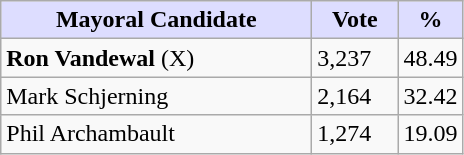<table class="wikitable">
<tr>
<th style="background:#ddf; width:200px;">Mayoral Candidate</th>
<th style="background:#ddf; width:50px;">Vote</th>
<th style="background:#ddf; width:30px;">%</th>
</tr>
<tr>
<td><strong>Ron Vandewal</strong> (X)</td>
<td>3,237</td>
<td>48.49</td>
</tr>
<tr>
<td>Mark Schjerning</td>
<td>2,164</td>
<td>32.42</td>
</tr>
<tr>
<td>Phil Archambault</td>
<td>1,274</td>
<td>19.09</td>
</tr>
</table>
